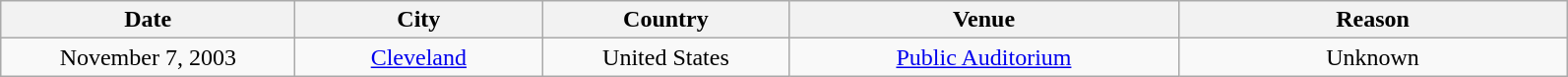<table class="wikitable plainrowheaders" style="text-align:center;">
<tr>
<th scope="col" style="width:12em;">Date</th>
<th scope="col" style="width:10em;">City</th>
<th scope="col" style="width:10em;">Country</th>
<th scope="col" style="width:16em;">Venue</th>
<th scope="col" style="width:16em;">Reason</th>
</tr>
<tr>
<td>November 7, 2003</td>
<td><a href='#'>Cleveland</a></td>
<td>United States</td>
<td><a href='#'>Public Auditorium</a></td>
<td>Unknown</td>
</tr>
</table>
